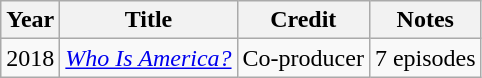<table class="wikitable">
<tr>
<th>Year</th>
<th>Title</th>
<th>Credit</th>
<th>Notes</th>
</tr>
<tr>
<td>2018</td>
<td><em><a href='#'>Who Is America?</a></em></td>
<td>Co-producer</td>
<td>7 episodes</td>
</tr>
</table>
